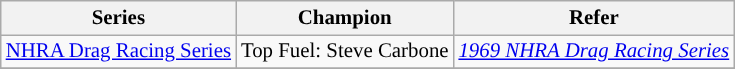<table class="wikitable" style="font-size:87%;">
<tr>
<th>Series</th>
<th>Champion</th>
<th>Refer</th>
</tr>
<tr>
<td><a href='#'>NHRA Drag Racing Series</a></td>
<td>Top Fuel:  Steve Carbone</td>
<td><em><a href='#'>1969 NHRA Drag Racing Series</a></em></td>
</tr>
<tr>
</tr>
</table>
